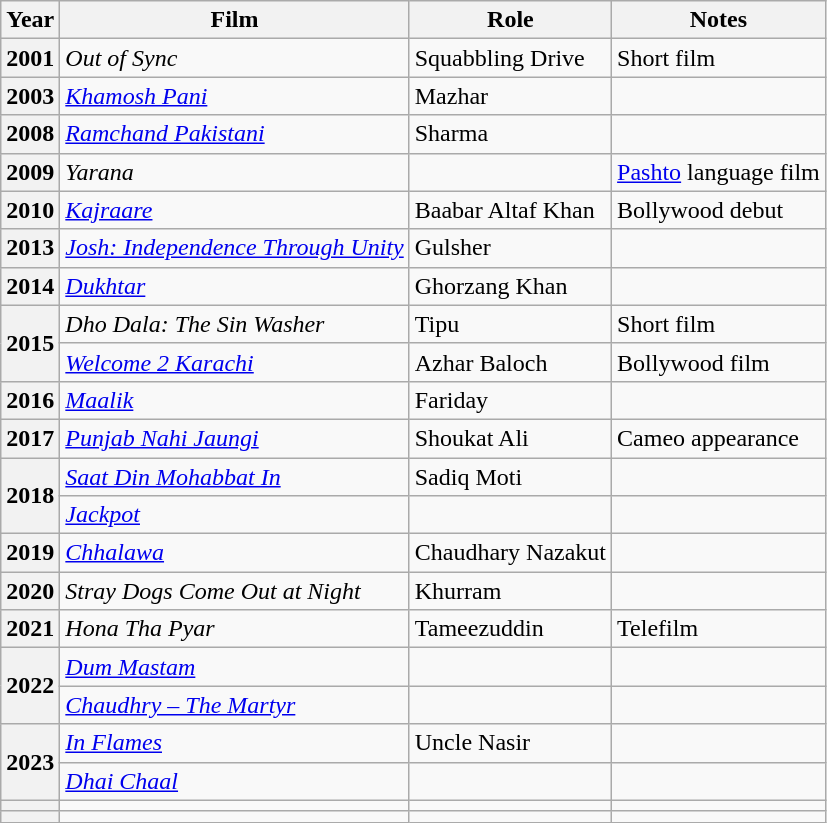<table class="wikitable sortable plainrowheaders">
<tr>
<th scope="col">Year</th>
<th scope="col">Film</th>
<th scope="col">Role</th>
<th scope="col" class="unsortable">Notes</th>
</tr>
<tr>
<th scope="row">2001</th>
<td><em>Out of Sync</em></td>
<td>Squabbling Drive</td>
<td>Short film</td>
</tr>
<tr>
<th scope="row">2003</th>
<td><em><a href='#'>Khamosh Pani</a></em></td>
<td>Mazhar</td>
<td></td>
</tr>
<tr>
<th scope="row">2008</th>
<td><em><a href='#'>Ramchand Pakistani</a></em></td>
<td>Sharma</td>
<td></td>
</tr>
<tr>
<th scope="row">2009</th>
<td><em>Yarana</em></td>
<td></td>
<td><a href='#'>Pashto</a> language film</td>
</tr>
<tr>
<th scope="row">2010</th>
<td><em><a href='#'>Kajraare</a></em></td>
<td>Baabar Altaf Khan</td>
<td>Bollywood debut</td>
</tr>
<tr>
<th scope="row">2013</th>
<td><em><a href='#'>Josh: Independence Through Unity</a></em></td>
<td>Gulsher</td>
<td></td>
</tr>
<tr>
<th scope="row">2014</th>
<td><em><a href='#'>Dukhtar</a></em></td>
<td>Ghorzang Khan</td>
<td></td>
</tr>
<tr>
<th rowspan="2" scope="row">2015</th>
<td><em>Dho Dala: The Sin Washer</em></td>
<td>Tipu</td>
<td>Short film</td>
</tr>
<tr>
<td><em><a href='#'>Welcome 2 Karachi</a></em></td>
<td>Azhar Baloch</td>
<td>Bollywood film</td>
</tr>
<tr>
<th scope="row">2016</th>
<td><em><a href='#'>Maalik</a></em></td>
<td>Fariday</td>
<td></td>
</tr>
<tr>
<th scope="row">2017</th>
<td><em><a href='#'>Punjab Nahi Jaungi</a></em></td>
<td>Shoukat Ali</td>
<td>Cameo appearance</td>
</tr>
<tr>
<th rowspan="2" scope="row">2018</th>
<td><em><a href='#'>Saat Din Mohabbat In</a></em></td>
<td>Sadiq Moti</td>
<td></td>
</tr>
<tr>
<td><em><a href='#'>Jackpot</a></em></td>
<td></td>
<td></td>
</tr>
<tr>
<th scope="row">2019</th>
<td><em><a href='#'>Chhalawa</a></em></td>
<td>Chaudhary Nazakut</td>
<td></td>
</tr>
<tr>
<th scope="row">2020</th>
<td><em>Stray Dogs Come Out at Night</em></td>
<td>Khurram</td>
<td></td>
</tr>
<tr>
<th scope="row">2021</th>
<td><em>Hona Tha Pyar</em></td>
<td>Tameezuddin</td>
<td>Telefilm</td>
</tr>
<tr>
<th rowspan="2" scope="row">2022</th>
<td><em><a href='#'>Dum Mastam</a></em></td>
<td></td>
<td></td>
</tr>
<tr>
<td><em><a href='#'>Chaudhry – The Martyr</a></em></td>
<td></td>
<td></td>
</tr>
<tr>
<th rowspan="2" scope="row">2023</th>
<td><a href='#'><em>In Flames</em></a></td>
<td>Uncle Nasir</td>
<td></td>
</tr>
<tr>
<td><em><a href='#'>Dhai Chaal</a></em></td>
<td></td>
<td></td>
</tr>
<tr>
<th scope="row"></th>
<td></td>
<td></td>
<td></td>
</tr>
<tr>
<th scope="row"></th>
<td></td>
<td></td>
<td></td>
</tr>
</table>
